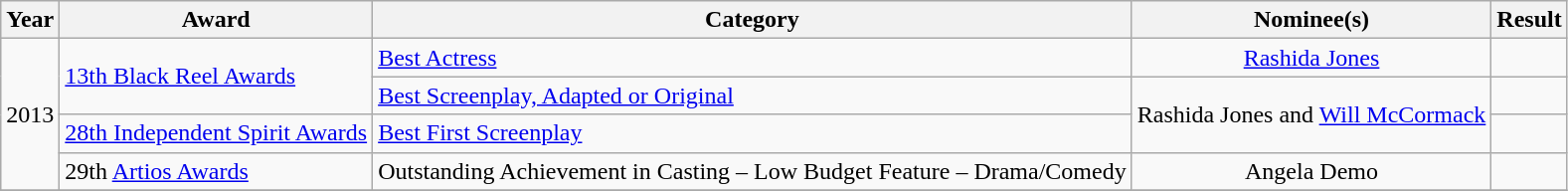<table class="wikitable">
<tr>
<th>Year</th>
<th>Award</th>
<th>Category</th>
<th>Nominee(s)</th>
<th>Result</th>
</tr>
<tr>
<td rowspan="4">2013</td>
<td rowspan="2"><a href='#'>13th Black Reel Awards</a></td>
<td><a href='#'>Best Actress</a></td>
<td style="text-align:center;"><a href='#'>Rashida Jones</a></td>
<td></td>
</tr>
<tr>
<td><a href='#'>Best Screenplay, Adapted or Original</a></td>
<td rowspan="2" style="text-align:center;">Rashida Jones and <a href='#'>Will McCormack</a></td>
<td></td>
</tr>
<tr>
<td><a href='#'>28th Independent Spirit Awards</a></td>
<td><a href='#'>Best First Screenplay</a></td>
<td></td>
</tr>
<tr>
<td>29th <a href='#'>Artios Awards</a></td>
<td>Outstanding Achievement in Casting – Low Budget Feature – Drama/Comedy</td>
<td style="text-align:center;">Angela Demo</td>
<td></td>
</tr>
<tr>
</tr>
</table>
